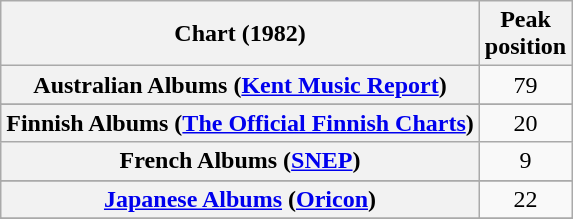<table class="wikitable sortable plainrowheaders" style="text-align:center">
<tr>
<th scope="col">Chart (1982)</th>
<th scope="col">Peak<br>position</th>
</tr>
<tr>
<th scope="row">Australian Albums (<a href='#'>Kent Music Report</a>)</th>
<td style="text-align:center;">79</td>
</tr>
<tr>
</tr>
<tr>
</tr>
<tr>
<th scope="row">Finnish Albums (<a href='#'>The Official Finnish Charts</a>)</th>
<td align="center">20</td>
</tr>
<tr>
<th scope="row">French Albums (<a href='#'>SNEP</a>)</th>
<td align="center">9</td>
</tr>
<tr>
</tr>
<tr>
<th scope="row"><a href='#'>Japanese Albums</a> (<a href='#'>Oricon</a>)</th>
<td>22</td>
</tr>
<tr>
</tr>
<tr>
</tr>
<tr>
</tr>
<tr>
</tr>
<tr>
</tr>
</table>
